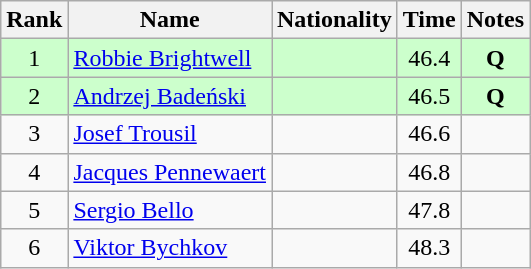<table class="wikitable sortable" style="text-align:center">
<tr>
<th>Rank</th>
<th>Name</th>
<th>Nationality</th>
<th>Time</th>
<th>Notes</th>
</tr>
<tr bgcolor=ccffcc>
<td>1</td>
<td align=left><a href='#'>Robbie Brightwell</a></td>
<td align=left></td>
<td>46.4</td>
<td><strong>Q</strong></td>
</tr>
<tr bgcolor=ccffcc>
<td>2</td>
<td align=left><a href='#'>Andrzej Badeński</a></td>
<td align=left></td>
<td>46.5</td>
<td><strong>Q</strong></td>
</tr>
<tr>
<td>3</td>
<td align=left><a href='#'>Josef Trousil</a></td>
<td align=left></td>
<td>46.6</td>
<td></td>
</tr>
<tr>
<td>4</td>
<td align=left><a href='#'>Jacques Pennewaert</a></td>
<td align=left></td>
<td>46.8</td>
<td></td>
</tr>
<tr>
<td>5</td>
<td align=left><a href='#'>Sergio Bello</a></td>
<td align=left></td>
<td>47.8</td>
<td></td>
</tr>
<tr>
<td>6</td>
<td align=left><a href='#'>Viktor Bychkov</a></td>
<td align=left></td>
<td>48.3</td>
<td></td>
</tr>
</table>
